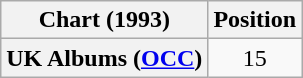<table class="wikitable plainrowheaders" style="text-align:center">
<tr>
<th scope="col">Chart (1993)</th>
<th scope="col">Position</th>
</tr>
<tr>
<th scope="row">UK Albums (<a href='#'>OCC</a>)</th>
<td>15</td>
</tr>
</table>
